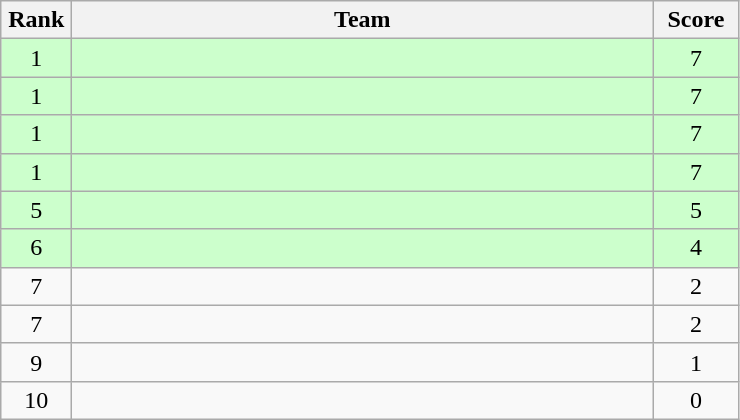<table class="wikitable" style="text-align:center">
<tr>
<th width=40>Rank</th>
<th width=380>Team</th>
<th width=50>Score</th>
</tr>
<tr bgcolor="ccffcc">
<td>1</td>
<td align=left></td>
<td>7</td>
</tr>
<tr bgcolor="ccffcc">
<td>1</td>
<td align=left></td>
<td>7</td>
</tr>
<tr bgcolor="ccffcc">
<td>1</td>
<td align=left></td>
<td>7</td>
</tr>
<tr bgcolor="ccffcc">
<td>1</td>
<td align=left></td>
<td>7</td>
</tr>
<tr bgcolor="ccffcc">
<td>5</td>
<td align=left></td>
<td>5</td>
</tr>
<tr bgcolor="ccffcc">
<td>6</td>
<td align=left></td>
<td>4</td>
</tr>
<tr>
<td>7</td>
<td align=left></td>
<td>2</td>
</tr>
<tr>
<td>7</td>
<td align=left></td>
<td>2</td>
</tr>
<tr>
<td>9</td>
<td align=left></td>
<td>1</td>
</tr>
<tr>
<td>10</td>
<td align=left></td>
<td>0</td>
</tr>
</table>
